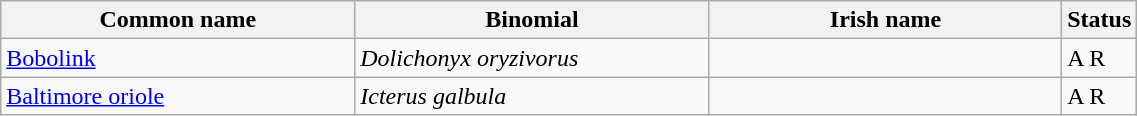<table width=60% class="wikitable">
<tr>
<th width=32%>Common name</th>
<th width=32%>Binomial</th>
<th width=32%>Irish name</th>
<th width=4%>Status</th>
</tr>
<tr>
<td><a href='#'>Bobolink</a></td>
<td><em>Dolichonyx oryzivorus</em></td>
<td></td>
<td>A R</td>
</tr>
<tr>
<td><a href='#'>Baltimore oriole</a></td>
<td><em>Icterus galbula</em></td>
<td></td>
<td>A R</td>
</tr>
</table>
